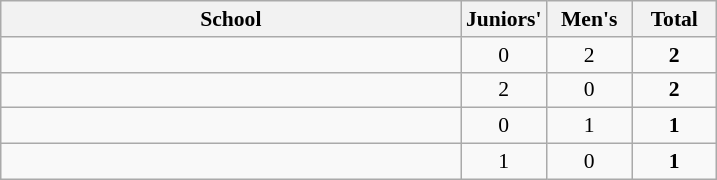<table class="wikitable" style="font-size:90%;">
<tr>
<th width=300px>School</th>
<th width=50px>Juniors'</th>
<th width=50px>Men's</th>
<th width=50px>Total</th>
</tr>
<tr align="center">
<td align="left"></td>
<td>0</td>
<td>2</td>
<td><strong>2</strong></td>
</tr>
<tr align="center">
<td align="left"></td>
<td>2</td>
<td>0</td>
<td><strong>2</strong></td>
</tr>
<tr align="center">
<td align="left"></td>
<td>0</td>
<td>1</td>
<td><strong>1</strong></td>
</tr>
<tr align="center">
<td align="left"></td>
<td>1</td>
<td>0</td>
<td><strong>1</strong></td>
</tr>
</table>
